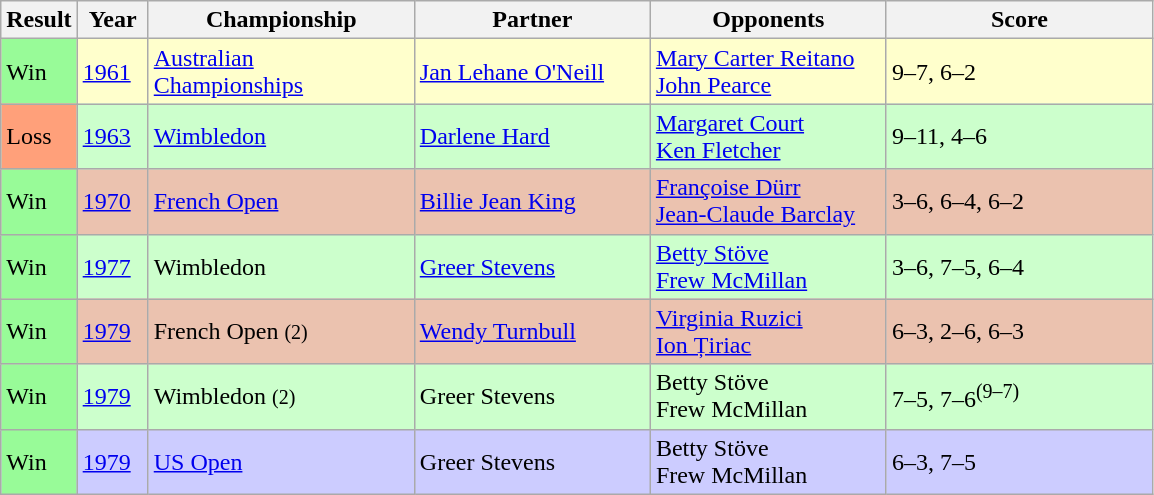<table class="sortable wikitable">
<tr>
<th style="width:40px">Result</th>
<th style="width:40px">Year</th>
<th style="width:170px">Championship</th>
<th style="width:150px">Partner</th>
<th style="width:150px">Opponents</th>
<th style="width:170px" class="unsortable">Score</th>
</tr>
<tr bgcolor=#FFFFCC>
<td style="background:#98fb98;">Win</td>
<td><a href='#'>1961</a></td>
<td><a href='#'>Australian Championships</a></td>
<td> <a href='#'>Jan Lehane O'Neill</a></td>
<td> <a href='#'>Mary Carter Reitano</a><br> <a href='#'>John Pearce</a></td>
<td>9–7, 6–2</td>
</tr>
<tr bgcolor=#CCFFCC>
<td style="background:#ffa07a;">Loss</td>
<td><a href='#'>1963</a></td>
<td><a href='#'>Wimbledon</a></td>
<td> <a href='#'>Darlene Hard</a></td>
<td> <a href='#'>Margaret Court</a><br> <a href='#'>Ken Fletcher</a></td>
<td>9–11, 4–6</td>
</tr>
<tr bgcolor=#EBC2AF>
<td style="background:#98fb98;">Win</td>
<td><a href='#'>1970</a></td>
<td><a href='#'>French Open</a></td>
<td> <a href='#'>Billie Jean King</a></td>
<td> <a href='#'>Françoise Dürr</a><br> <a href='#'>Jean-Claude Barclay</a></td>
<td>3–6, 6–4, 6–2</td>
</tr>
<tr bgcolor=#CCFFCC>
<td style="background:#98fb98;">Win</td>
<td><a href='#'>1977</a></td>
<td>Wimbledon</td>
<td> <a href='#'>Greer Stevens</a></td>
<td> <a href='#'>Betty Stöve</a><br> <a href='#'>Frew McMillan</a></td>
<td>3–6, 7–5, 6–4</td>
</tr>
<tr bgcolor=#EBC2AF>
<td style="background:#98fb98;">Win</td>
<td><a href='#'>1979</a></td>
<td>French Open <small>(2)</small></td>
<td> <a href='#'>Wendy Turnbull</a></td>
<td> <a href='#'>Virginia Ruzici</a><br> <a href='#'>Ion Țiriac</a></td>
<td>6–3, 2–6, 6–3</td>
</tr>
<tr bgcolor=#CCFFCC>
<td style="background:#98fb98;">Win</td>
<td><a href='#'>1979</a></td>
<td>Wimbledon <small>(2)</small></td>
<td> Greer Stevens</td>
<td> Betty Stöve<br> Frew McMillan</td>
<td>7–5, 7–6<sup>(9–7)</sup></td>
</tr>
<tr bgcolor=#CCCCFF>
<td style="background:#98fb98;">Win</td>
<td><a href='#'>1979</a></td>
<td><a href='#'>US Open</a></td>
<td> Greer Stevens</td>
<td> Betty Stöve<br> Frew McMillan</td>
<td>6–3, 7–5</td>
</tr>
</table>
